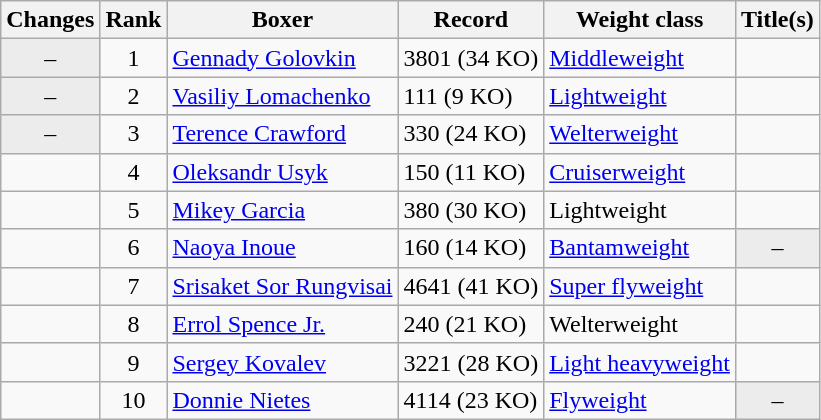<table class="wikitable ">
<tr>
<th>Changes</th>
<th>Rank</th>
<th>Boxer</th>
<th>Record</th>
<th>Weight class</th>
<th>Title(s)</th>
</tr>
<tr>
<td align=center bgcolor=#ECECEC>–</td>
<td align=center>1</td>
<td><a href='#'>Gennady Golovkin</a></td>
<td>3801 (34 KO)</td>
<td><a href='#'>Middleweight</a></td>
<td></td>
</tr>
<tr>
<td align=center bgcolor=#ECECEC>–</td>
<td align=center>2</td>
<td><a href='#'>Vasiliy Lomachenko</a></td>
<td>111 (9 KO)</td>
<td><a href='#'>Lightweight</a></td>
<td></td>
</tr>
<tr>
<td align=center bgcolor=#ECECEC>–</td>
<td align=center>3</td>
<td><a href='#'>Terence Crawford</a></td>
<td>330 (24 KO)</td>
<td><a href='#'>Welterweight</a></td>
<td></td>
</tr>
<tr>
<td align=center></td>
<td align=center>4</td>
<td><a href='#'>Oleksandr Usyk</a></td>
<td>150 (11 KO)</td>
<td><a href='#'>Cruiserweight</a></td>
<td></td>
</tr>
<tr>
<td align=center></td>
<td align=center>5</td>
<td><a href='#'>Mikey Garcia</a></td>
<td>380 (30 KO)</td>
<td>Lightweight</td>
<td></td>
</tr>
<tr>
<td align=center></td>
<td align=center>6</td>
<td><a href='#'>Naoya Inoue</a></td>
<td>160 (14 KO)</td>
<td><a href='#'>Bantamweight</a></td>
<td align=center bgcolor=#ECECEC data-sort-value="Z">–</td>
</tr>
<tr>
<td align=center></td>
<td align=center>7</td>
<td><a href='#'>Srisaket Sor Rungvisai</a></td>
<td>4641 (41 KO)</td>
<td><a href='#'>Super flyweight</a></td>
<td></td>
</tr>
<tr>
<td align=center></td>
<td align=center>8</td>
<td><a href='#'>Errol Spence Jr.</a></td>
<td>240 (21 KO)</td>
<td>Welterweight</td>
<td></td>
</tr>
<tr>
<td align=center></td>
<td align=center>9</td>
<td><a href='#'>Sergey Kovalev</a></td>
<td>3221 (28 KO)</td>
<td><a href='#'>Light heavyweight</a></td>
<td></td>
</tr>
<tr>
<td align=center></td>
<td align=center>10</td>
<td><a href='#'>Donnie Nietes</a></td>
<td>4114 (23 KO)</td>
<td><a href='#'>Flyweight</a></td>
<td align=center bgcolor=#ECECEC data-sort-value="Z">–</td>
</tr>
</table>
